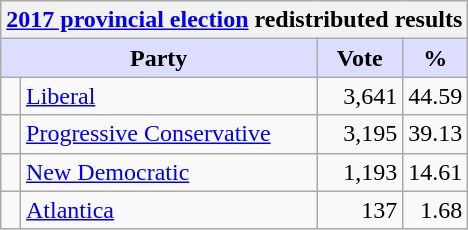<table class="wikitable">
<tr>
<th colspan="4"><a href='#'>2017 provincial election</a> redistributed results</th>
</tr>
<tr>
<th style="background:#ddf; width:130px;" colspan="2">Party</th>
<th style="background:#ddf; width:50px;">Vote</th>
<th style="background:#ddf; width:30px;">%</th>
</tr>
<tr>
<td> </td>
<td><a href='#'>Liberal</a></td>
<td align=right>3,641</td>
<td align=right>44.59</td>
</tr>
<tr>
<td> </td>
<td><a href='#'>Progressive Conservative</a></td>
<td align=right>3,195</td>
<td align=right>39.13</td>
</tr>
<tr>
<td> </td>
<td><a href='#'>New Democratic</a></td>
<td align=right>1,193</td>
<td align=right>14.61</td>
</tr>
<tr>
<td> </td>
<td><a href='#'>Atlantica</a></td>
<td align=right>137</td>
<td align=right>1.68</td>
</tr>
</table>
